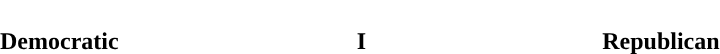<table style="width:60%; text-align:center">
<tr style="color:white">
<td style="background:"><strong>211</strong></td>
<td style="background:"><strong>1</strong></td>
<td style="background:"><strong>223</strong></td>
</tr>
<tr>
<td><span><strong>Democratic</strong></span></td>
<td><span><strong>I</strong></span></td>
<td><span><strong>Republican</strong></span></td>
</tr>
</table>
